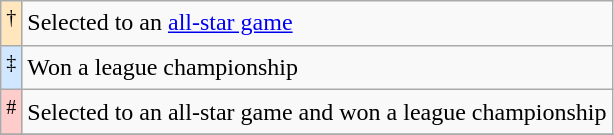<table class="wikitable">
<tr>
<td style="background-color:#ffe6bd" align="center"><sup>†</sup></td>
<td colspan="5">Selected to an <a href='#'>all-star game</a></td>
</tr>
<tr>
<td style="background-color:#D0E7FF" align="center"><sup>‡</sup></td>
<td colspan="5">Won a league championship</td>
</tr>
<tr>
<td style="background-color:#FFCCCC" align="center"><sup>#</sup></td>
<td colspan="5">Selected to an all-star game and won a league championship</td>
</tr>
<tr>
</tr>
</table>
